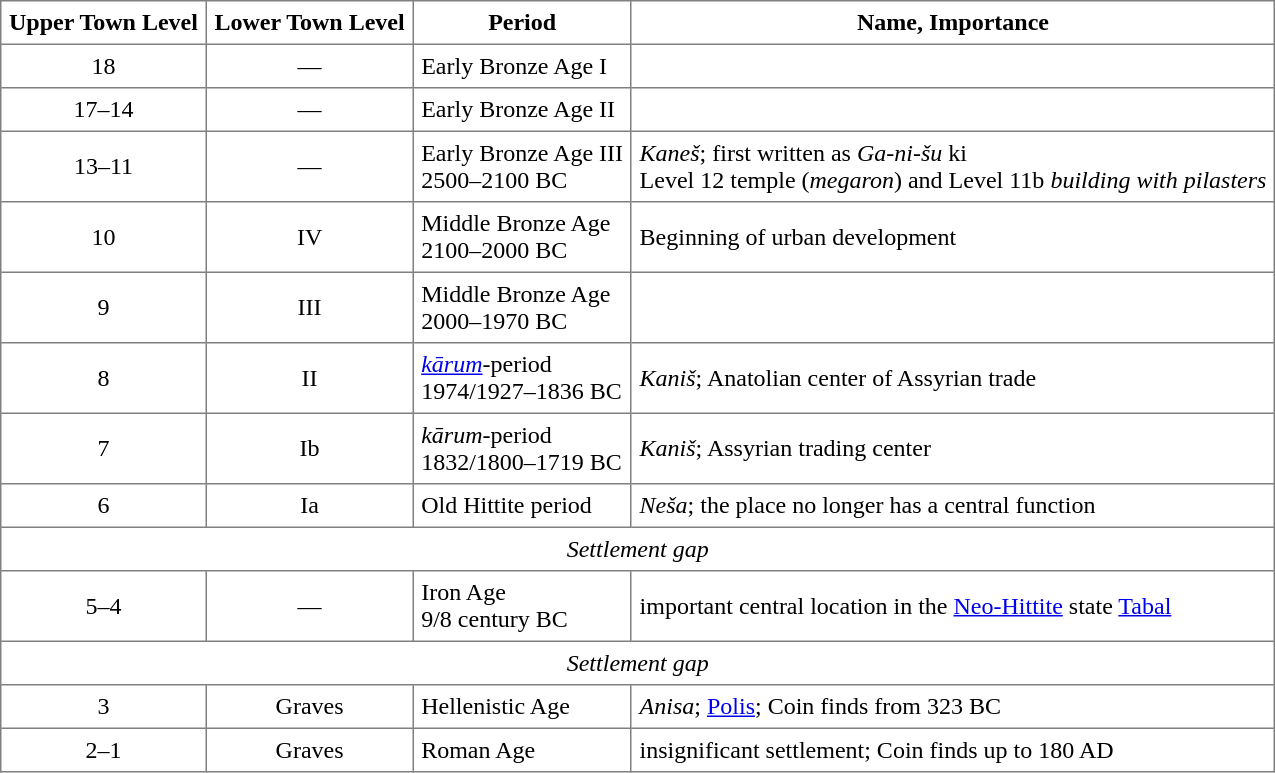<table border="1" cellspacing="0" cellpadding="5" style="border: gray solid 1px; border-collapse: collapse;">
<tr>
<th>Upper Town Level</th>
<th>Lower Town Level</th>
<th>Period</th>
<th>Name, Importance</th>
</tr>
<tr>
<td align="center">18</td>
<td align="center">—</td>
<td>Early Bronze Age I</td>
<td> </td>
</tr>
<tr>
<td align="center">17–14</td>
<td align="center">—</td>
<td>Early Bronze Age II</td>
<td> </td>
</tr>
<tr>
<td align="center">13–11</td>
<td align="center">—</td>
<td>Early Bronze Age III<br>2500–2100 BC</td>
<td><em>Kaneš</em>; first written as <em>Ga-ni-šu</em> ki<br>Level 12 temple (<em>megaron</em>) and Level 11b <em>building with pilasters</em></td>
</tr>
<tr>
<td align="center">10</td>
<td align="center">IV</td>
<td>Middle Bronze Age<br>2100–2000 BC</td>
<td>Beginning of urban development</td>
</tr>
<tr>
<td align="center">9</td>
<td align="center">III</td>
<td>Middle Bronze Age<br>2000–1970 BC</td>
<td> </td>
</tr>
<tr>
<td align="center">8</td>
<td align="center">II</td>
<td><em><a href='#'>kārum</a></em>-period<br>1974/1927–1836 BC</td>
<td><em>Kaniš</em>; Anatolian center of Assyrian trade</td>
</tr>
<tr>
<td align="center">7</td>
<td align="center">Ib</td>
<td><em>kārum</em>-period<br>1832/1800–1719 BC</td>
<td><em>Kaniš</em>; Assyrian trading center</td>
</tr>
<tr>
<td align="center">6</td>
<td align="center">Ia</td>
<td>Old Hittite period</td>
<td><em>Neša</em>; the place no longer has a central function</td>
</tr>
<tr>
<td colspan="4" align="center"><em>Settlement gap</em></td>
</tr>
<tr>
<td align="center">5–4</td>
<td align="center">—</td>
<td>Iron Age<br>9/8 century BC</td>
<td>important central location in the <a href='#'>Neo-Hittite</a> state <a href='#'>Tabal</a></td>
</tr>
<tr>
<td colspan="4" align="center"><em>Settlement gap</em></td>
</tr>
<tr>
<td align="center">3</td>
<td align="center">Graves</td>
<td>Hellenistic Age</td>
<td><em>Anisa</em>; <a href='#'>Polis</a>; Coin finds from 323 BC</td>
</tr>
<tr>
<td align="center">2–1</td>
<td align="center">Graves</td>
<td>Roman Age</td>
<td>insignificant settlement; Coin finds up to 180 AD</td>
</tr>
</table>
